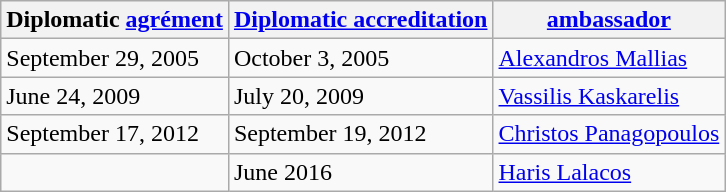<table class="wikitable sortable">
<tr>
<th>Diplomatic <a href='#'>agrément</a></th>
<th><a href='#'>Diplomatic accreditation</a></th>
<th><a href='#'>ambassador</a></th>
</tr>
<tr>
<td>September 29, 2005</td>
<td>October 3, 2005</td>
<td><a href='#'>Alexandros Mallias</a></td>
</tr>
<tr>
<td>June 24, 2009</td>
<td>July 20, 2009</td>
<td><a href='#'>Vassilis Kaskarelis</a></td>
</tr>
<tr>
<td>September 17, 2012</td>
<td>September 19, 2012</td>
<td><a href='#'>Christos Panagopoulos</a></td>
</tr>
<tr>
<td></td>
<td>June 2016</td>
<td><a href='#'>Haris Lalacos</a></td>
</tr>
</table>
